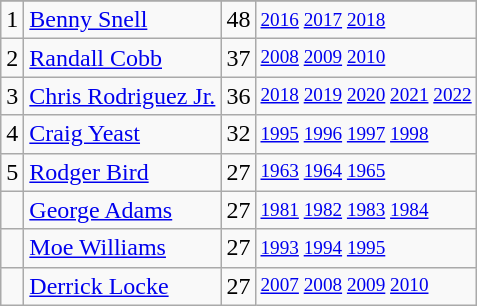<table class="wikitable">
<tr>
</tr>
<tr>
<td>1</td>
<td><a href='#'>Benny Snell</a></td>
<td>48</td>
<td style="font-size:80%;"><a href='#'>2016</a> <a href='#'>2017</a> <a href='#'>2018</a></td>
</tr>
<tr>
<td>2</td>
<td><a href='#'>Randall Cobb</a></td>
<td>37</td>
<td style="font-size:80%;"><a href='#'>2008</a> <a href='#'>2009</a> <a href='#'>2010</a></td>
</tr>
<tr>
<td>3</td>
<td><a href='#'>Chris Rodriguez Jr.</a></td>
<td>36</td>
<td style="font-size:80%;"><a href='#'>2018</a> <a href='#'>2019</a> <a href='#'>2020</a> <a href='#'>2021</a> <a href='#'>2022</a></td>
</tr>
<tr>
<td>4</td>
<td><a href='#'>Craig Yeast</a></td>
<td>32</td>
<td style="font-size:80%;"><a href='#'>1995</a> <a href='#'>1996</a> <a href='#'>1997</a> <a href='#'>1998</a></td>
</tr>
<tr>
<td>5</td>
<td><a href='#'>Rodger Bird</a></td>
<td>27</td>
<td style="font-size:80%;"><a href='#'>1963</a> <a href='#'>1964</a> <a href='#'>1965</a></td>
</tr>
<tr>
<td></td>
<td><a href='#'>George Adams</a></td>
<td>27</td>
<td style="font-size:80%;"><a href='#'>1981</a> <a href='#'>1982</a> <a href='#'>1983</a> <a href='#'>1984</a></td>
</tr>
<tr>
<td></td>
<td><a href='#'>Moe Williams</a></td>
<td>27</td>
<td style="font-size:80%;"><a href='#'>1993</a> <a href='#'>1994</a> <a href='#'>1995</a></td>
</tr>
<tr>
<td></td>
<td><a href='#'>Derrick Locke</a></td>
<td>27</td>
<td style="font-size:80%;"><a href='#'>2007</a> <a href='#'>2008</a> <a href='#'>2009</a> <a href='#'>2010</a></td>
</tr>
</table>
